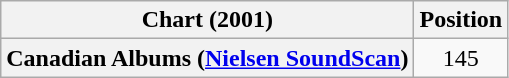<table class="wikitable plainrowheaders" style="text-align:center;">
<tr>
<th>Chart (2001)</th>
<th>Position</th>
</tr>
<tr>
<th scope="row">Canadian Albums (<a href='#'>Nielsen SoundScan</a>)</th>
<td>145</td>
</tr>
</table>
